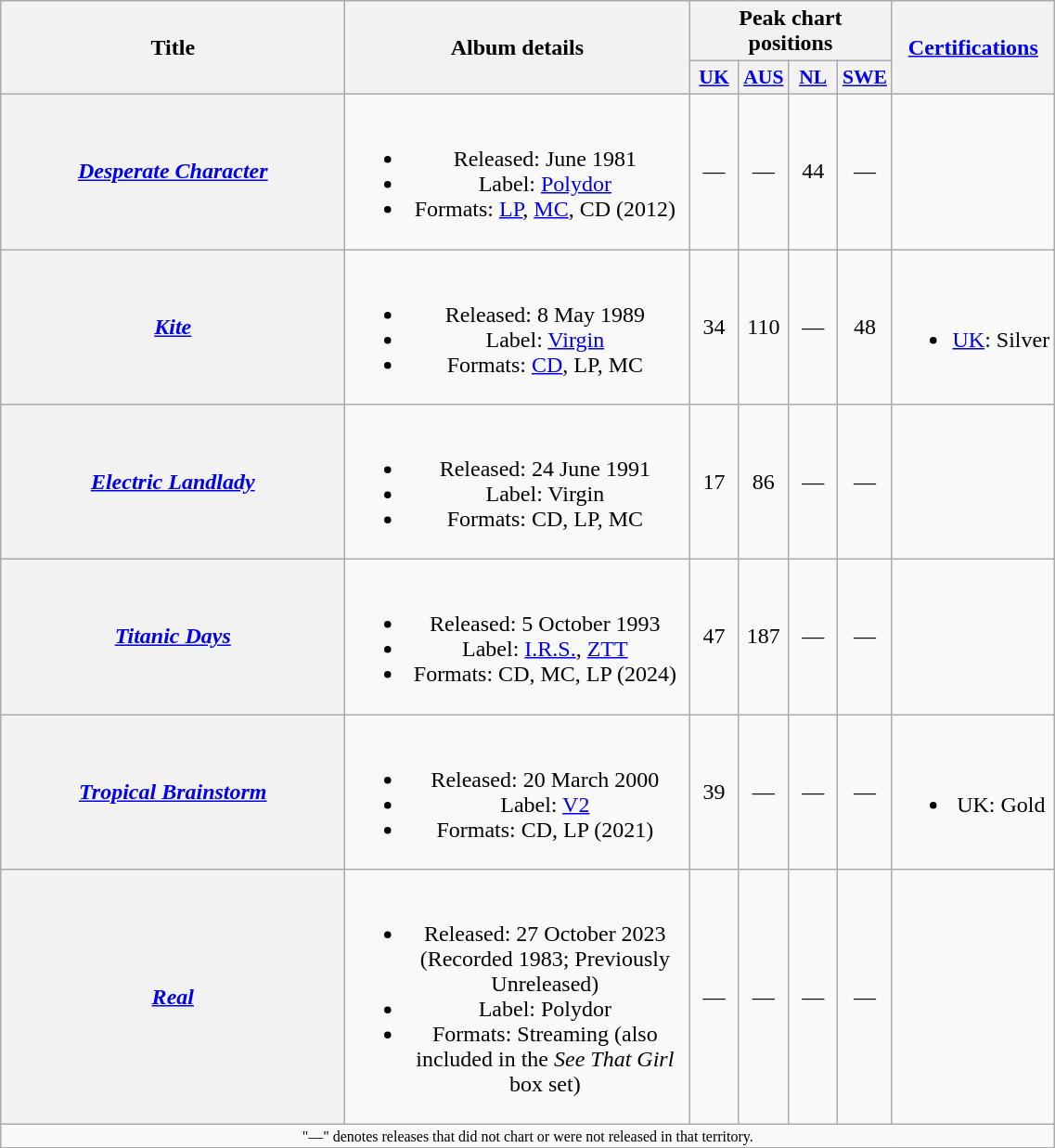<table class="wikitable plainrowheaders" style="text-align:center;">
<tr>
<th rowspan="2" scope="col" style="width:15em;">Title</th>
<th rowspan="2" scope="col" style="width:15em;">Album details</th>
<th colspan="4">Peak chart positions</th>
<th rowspan="2"><a href='#'>Certifications</a></th>
</tr>
<tr>
<th scope="col" style="width:2em;font-size:90%;"><a href='#'>UK</a><br></th>
<th scope="col" style="width:2em;font-size:90%;"><a href='#'>AUS</a><br></th>
<th scope="col" style="width:2em;font-size:90%;"><a href='#'>NL</a><br></th>
<th scope="col" style="width:2em;font-size:90%;"><a href='#'>SWE</a><br></th>
</tr>
<tr>
<th scope="row"><em><a href='#'>Desperate Character</a></em></th>
<td><br><ul><li>Released: June 1981</li><li>Label: <a href='#'>Polydor</a></li><li>Formats: <a href='#'>LP</a>, <a href='#'>MC</a>, CD (2012)</li></ul></td>
<td>—</td>
<td>—</td>
<td>44</td>
<td>—</td>
<td></td>
</tr>
<tr>
<th scope="row"><em><a href='#'>Kite</a></em></th>
<td><br><ul><li>Released: 8 May 1989</li><li>Label: <a href='#'>Virgin</a></li><li>Formats: <a href='#'>CD</a>, LP, MC</li></ul></td>
<td>34</td>
<td>110</td>
<td>—</td>
<td>48</td>
<td><br><ul><li><a href='#'>UK</a>: Silver</li></ul></td>
</tr>
<tr>
<th scope="row"><em><a href='#'>Electric Landlady</a></em></th>
<td><br><ul><li>Released: 24 June 1991</li><li>Label: Virgin</li><li>Formats: CD, LP, MC</li></ul></td>
<td>17</td>
<td>86</td>
<td>—</td>
<td>—</td>
<td></td>
</tr>
<tr>
<th scope="row"><em><a href='#'>Titanic Days</a></em></th>
<td><br><ul><li>Released: 5 October 1993</li><li>Label: <a href='#'>I.R.S.</a>, <a href='#'>ZTT</a></li><li>Formats: CD, MC, LP (2024)</li></ul></td>
<td>47</td>
<td>187</td>
<td>—</td>
<td>—</td>
<td></td>
</tr>
<tr>
<th scope="row"><em><a href='#'>Tropical Brainstorm</a></em></th>
<td><br><ul><li>Released: 20 March 2000</li><li>Label: <a href='#'>V2</a></li><li>Formats: CD, LP (2021)</li></ul></td>
<td>39</td>
<td>—</td>
<td>—</td>
<td>—</td>
<td><br><ul><li>UK: Gold</li></ul></td>
</tr>
<tr>
<th scope="row"><em><a href='#'>Real</a></em></th>
<td><br><ul><li>Released: 27 October 2023 (Recorded 1983; Previously Unreleased)</li><li>Label: Polydor</li><li>Formats: Streaming (also included in the <em>See That Girl</em> box set)</li></ul></td>
<td>—</td>
<td>—</td>
<td>—</td>
<td>—</td>
<td></td>
</tr>
<tr>
<td colspan="7" style="font-size:8pt">"—" denotes releases that did not chart or were not released in that territory.</td>
</tr>
</table>
